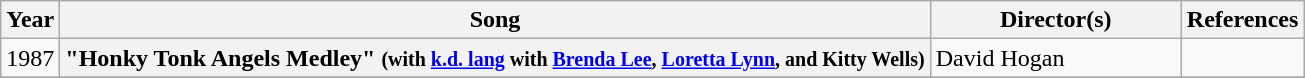<table class="wikitable plainrowheaders" style="text-align:center;">
<tr>
<th>Year</th>
<th>Song</th>
<th style="width:10em;">Director(s)</th>
<th>References</th>
</tr>
<tr>
<td>1987</td>
<th scope="row">"Honky Tonk Angels Medley" <small>(with <a href='#'>k.d. lang</a> with <a href='#'>Brenda Lee</a>, <a href='#'>Loretta Lynn</a>, and Kitty Wells)</small></th>
<td align="left">David Hogan</td>
<td></td>
</tr>
<tr>
</tr>
</table>
